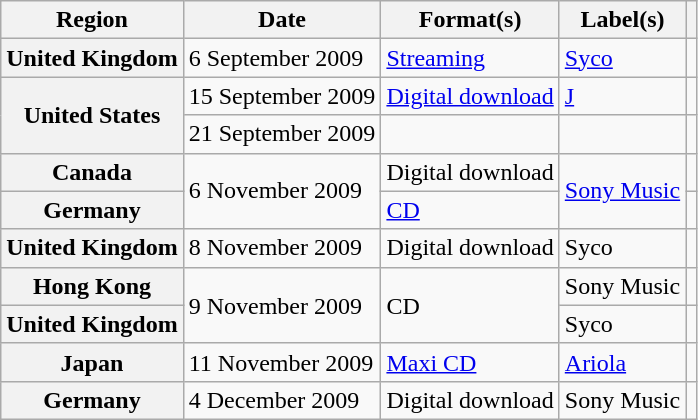<table class="wikitable plainrowheaders">
<tr>
<th>Region</th>
<th>Date</th>
<th>Format(s)</th>
<th>Label(s)</th>
<th></th>
</tr>
<tr>
<th scope="row">United Kingdom</th>
<td>6 September 2009</td>
<td><a href='#'>Streaming</a></td>
<td><a href='#'>Syco</a></td>
<td></td>
</tr>
<tr>
<th scope="row" rowspan="2">United States</th>
<td>15 September 2009</td>
<td><a href='#'>Digital download</a></td>
<td><a href='#'>J</a></td>
<td></td>
</tr>
<tr>
<td>21 September 2009</td>
<td></td>
<td></td>
<td></td>
</tr>
<tr>
<th scope="row">Canada</th>
<td rowspan="2">6 November 2009</td>
<td>Digital download </td>
<td rowspan="2"><a href='#'>Sony Music</a></td>
<td></td>
</tr>
<tr>
<th scope="row">Germany</th>
<td><a href='#'>CD</a></td>
<td></td>
</tr>
<tr>
<th scope="row">United Kingdom</th>
<td>8 November 2009</td>
<td>Digital download</td>
<td>Syco</td>
<td></td>
</tr>
<tr>
<th scope="row">Hong Kong</th>
<td rowspan="2">9 November 2009</td>
<td rowspan="2">CD</td>
<td>Sony Music</td>
<td></td>
</tr>
<tr>
<th scope="row">United Kingdom</th>
<td>Syco</td>
<td></td>
</tr>
<tr>
<th scope="row">Japan</th>
<td>11 November 2009</td>
<td><a href='#'>Maxi CD</a></td>
<td><a href='#'>Ariola</a></td>
<td></td>
</tr>
<tr>
<th scope="row">Germany</th>
<td>4 December 2009</td>
<td>Digital download </td>
<td>Sony Music</td>
<td></td>
</tr>
</table>
